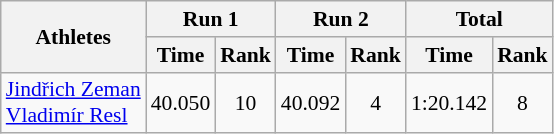<table class="wikitable" border="1" style="font-size:90%">
<tr>
<th rowspan="2">Athletes</th>
<th colspan="2">Run 1</th>
<th colspan="2">Run 2</th>
<th colspan="2">Total</th>
</tr>
<tr>
<th>Time</th>
<th>Rank</th>
<th>Time</th>
<th>Rank</th>
<th>Time</th>
<th>Rank</th>
</tr>
<tr>
<td><a href='#'>Jindřich Zeman</a><br><a href='#'>Vladimír Resl</a></td>
<td align="center">40.050</td>
<td align="center">10</td>
<td align="center">40.092</td>
<td align="center">4</td>
<td align="center">1:20.142</td>
<td align="center">8</td>
</tr>
</table>
